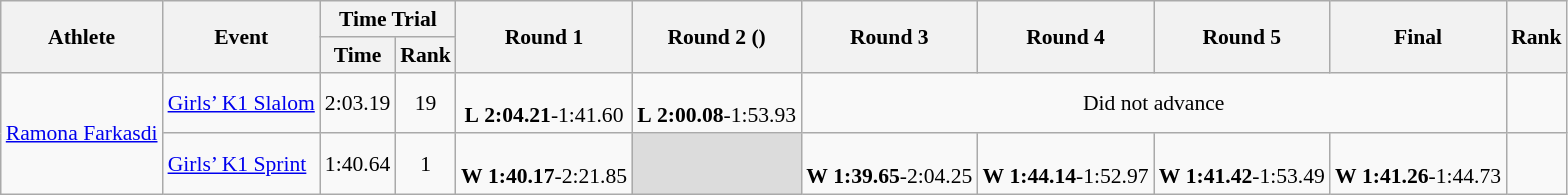<table class="wikitable" border="1" style="font-size:90%">
<tr>
<th rowspan=2>Athlete</th>
<th rowspan=2>Event</th>
<th colspan=2>Time Trial</th>
<th rowspan=2>Round 1</th>
<th rowspan=2>Round 2 ()</th>
<th rowspan=2>Round 3</th>
<th rowspan=2>Round 4</th>
<th rowspan=2>Round 5</th>
<th rowspan=2>Final</th>
<th rowspan=2>Rank</th>
</tr>
<tr>
<th>Time</th>
<th>Rank</th>
</tr>
<tr>
<td rowspan=2><a href='#'>Ramona Farkasdi</a></td>
<td><a href='#'>Girls’ K1 Slalom</a></td>
<td align=center>2:03.19</td>
<td align=center>19</td>
<td align=center><br><strong>L</strong> <strong>2:04.21</strong>-1:41.60</td>
<td align=center><br><strong>L</strong> <strong>2:00.08</strong>-1:53.93</td>
<td align=center colspan=4>Did not advance</td>
<td></td>
</tr>
<tr>
<td><a href='#'>Girls’ K1 Sprint</a></td>
<td align=center>1:40.64</td>
<td align=center>1</td>
<td align=center><br><strong>W</strong> <strong>1:40.17</strong>-2:21.85</td>
<td bgcolor=#DCDCDC></td>
<td align=center><br><strong>W</strong> <strong>1:39.65</strong>-2:04.25</td>
<td align=center><br><strong>W</strong> <strong>1:44.14</strong>-1:52.97</td>
<td align=center><br><strong>W</strong> <strong>1:41.42</strong>-1:53.49</td>
<td align=center><br><strong>W</strong> <strong>1:41.26</strong>-1:44.73</td>
<td align=center></td>
</tr>
</table>
